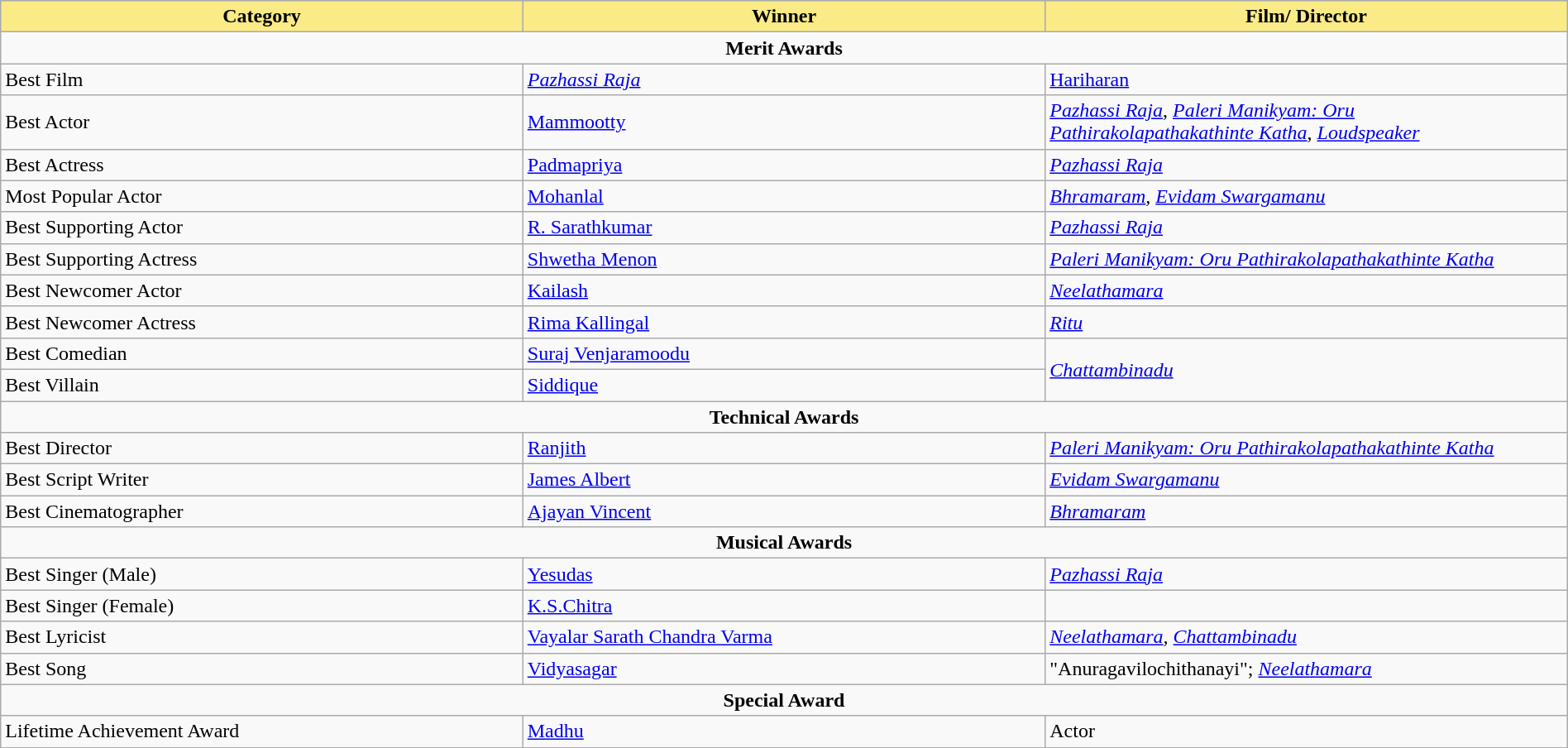<table class="wikitable" style="width:100%">
<tr style="background:#BEBEBE">
<th width="30%" style="background:#FAEB86">Category</th>
<th width="30%" style="background:#FAEB86">Winner</th>
<th width="30%" style="background:#FAEB86">Film/ Director</th>
</tr>
<tr>
<td style="text-align:center;" colspan="3"><strong>Merit Awards</strong></td>
</tr>
<tr>
<td>Best Film</td>
<td><em><a href='#'>Pazhassi Raja</a></em></td>
<td><a href='#'>Hariharan</a></td>
</tr>
<tr>
<td>Best Actor</td>
<td><a href='#'>Mammootty</a></td>
<td><em><a href='#'>Pazhassi Raja</a></em>, <em><a href='#'>Paleri Manikyam: Oru Pathirakolapathakathinte Katha</a></em>, <em><a href='#'>Loudspeaker</a></em></td>
</tr>
<tr>
<td>Best Actress</td>
<td><a href='#'>Padmapriya</a></td>
<td><em><a href='#'>Pazhassi Raja</a></em></td>
</tr>
<tr>
<td>Most Popular Actor</td>
<td><a href='#'>Mohanlal</a></td>
<td><em><a href='#'>Bhramaram</a>, <a href='#'>Evidam Swargamanu</a></em></td>
</tr>
<tr>
<td>Best Supporting Actor</td>
<td><a href='#'>R. Sarathkumar</a></td>
<td><em><a href='#'>Pazhassi Raja</a></em></td>
</tr>
<tr>
<td>Best Supporting Actress</td>
<td><a href='#'>Shwetha Menon</a></td>
<td><em><a href='#'>Paleri Manikyam: Oru Pathirakolapathakathinte Katha</a></em></td>
</tr>
<tr>
<td>Best Newcomer Actor</td>
<td><a href='#'>Kailash</a></td>
<td><em><a href='#'>Neelathamara</a></em></td>
</tr>
<tr>
<td>Best Newcomer Actress</td>
<td><a href='#'>Rima Kallingal</a></td>
<td><em><a href='#'>Ritu</a></em></td>
</tr>
<tr>
<td>Best Comedian</td>
<td><a href='#'>Suraj Venjaramoodu</a></td>
<td rowspan="2"><em><a href='#'>Chattambinadu</a></em></td>
</tr>
<tr>
<td>Best Villain</td>
<td><a href='#'>Siddique</a></td>
</tr>
<tr>
<td style="text-align:center;" colspan="3"><strong>Technical Awards</strong></td>
</tr>
<tr>
<td>Best Director</td>
<td><a href='#'>Ranjith</a></td>
<td><em><a href='#'>Paleri Manikyam: Oru Pathirakolapathakathinte Katha</a></em></td>
</tr>
<tr>
<td>Best Script Writer</td>
<td><a href='#'>James Albert</a></td>
<td><em><a href='#'>Evidam Swargamanu</a></em></td>
</tr>
<tr>
<td>Best Cinematographer</td>
<td><a href='#'>Ajayan Vincent</a></td>
<td><em><a href='#'>Bhramaram</a></em></td>
</tr>
<tr>
<td style="text-align:center;" colspan="3"><strong>Musical Awards</strong></td>
</tr>
<tr>
<td>Best Singer (Male)</td>
<td><a href='#'>Yesudas</a></td>
<td><em><a href='#'>Pazhassi Raja</a></em></td>
</tr>
<tr>
<td>Best Singer (Female)</td>
<td><a href='#'>K.S.Chitra</a></td>
<td></td>
</tr>
<tr>
<td>Best Lyricist</td>
<td><a href='#'>Vayalar Sarath Chandra Varma</a></td>
<td><em><a href='#'>Neelathamara</a>, <a href='#'>Chattambinadu</a></em></td>
</tr>
<tr>
<td>Best Song</td>
<td><a href='#'>Vidyasagar</a></td>
<td>"Anuragavilochithanayi"; <em><a href='#'>Neelathamara</a></em></td>
</tr>
<tr>
<td style="text-align:center;" colspan="3"><strong>Special Award</strong></td>
</tr>
<tr>
<td>Lifetime Achievement Award</td>
<td><a href='#'>Madhu</a></td>
<td>Actor</td>
</tr>
</table>
